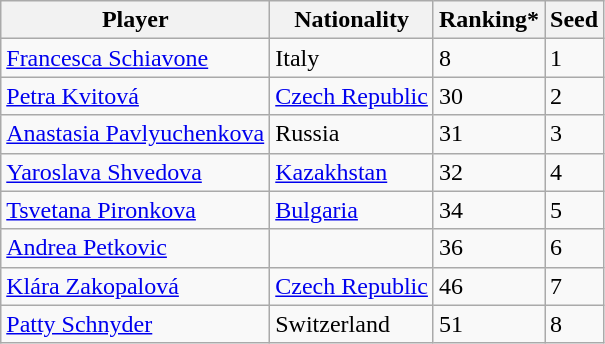<table class="wikitable" border="1">
<tr>
<th>Player</th>
<th>Nationality</th>
<th>Ranking*</th>
<th>Seed</th>
</tr>
<tr>
<td><a href='#'>Francesca Schiavone</a></td>
<td> Italy</td>
<td>8</td>
<td>1</td>
</tr>
<tr>
<td><a href='#'>Petra Kvitová</a></td>
<td>  <a href='#'>Czech Republic</a></td>
<td>30</td>
<td>2</td>
</tr>
<tr>
<td><a href='#'>Anastasia Pavlyuchenkova</a></td>
<td> Russia</td>
<td>31</td>
<td>3</td>
</tr>
<tr>
<td><a href='#'>Yaroslava Shvedova</a></td>
<td> <a href='#'>Kazakhstan</a></td>
<td>32</td>
<td>4</td>
</tr>
<tr>
<td><a href='#'>Tsvetana Pironkova</a></td>
<td> <a href='#'>Bulgaria</a></td>
<td>34</td>
<td>5</td>
</tr>
<tr>
<td><a href='#'>Andrea Petkovic</a></td>
<td></td>
<td>36</td>
<td>6</td>
</tr>
<tr>
<td><a href='#'>Klára Zakopalová</a></td>
<td> <a href='#'>Czech Republic</a></td>
<td>46</td>
<td>7</td>
</tr>
<tr>
<td><a href='#'>Patty Schnyder</a></td>
<td> Switzerland</td>
<td>51</td>
<td>8</td>
</tr>
</table>
